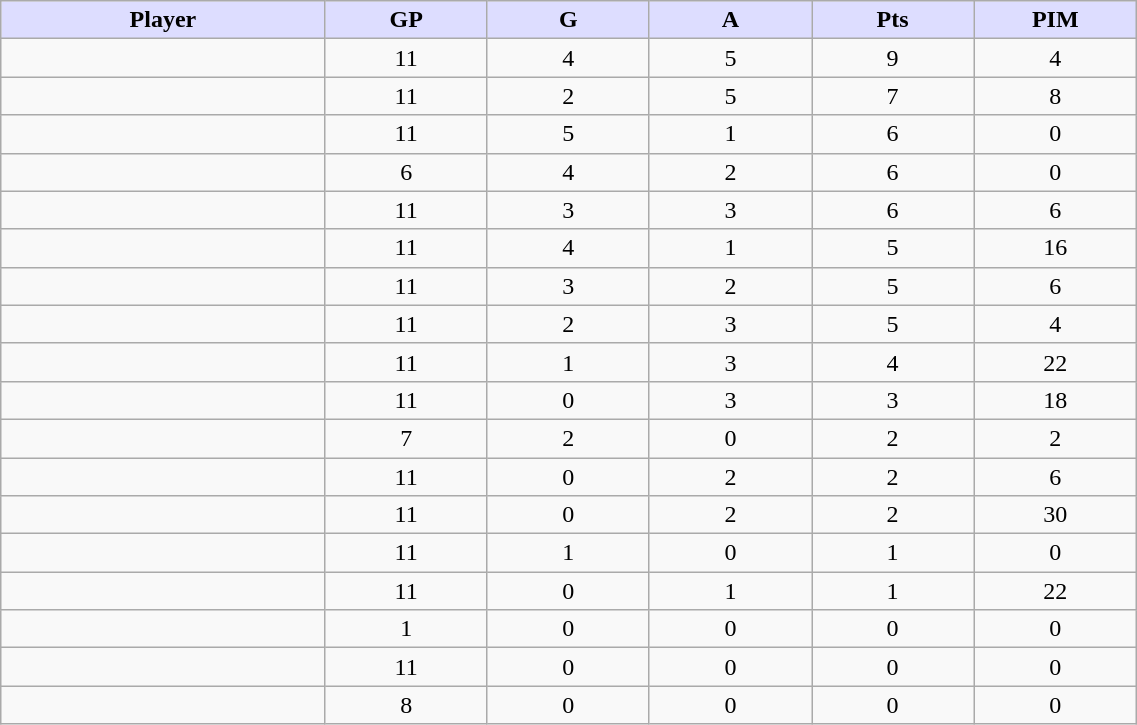<table style="width:60%;" class="wikitable sortable">
<tr style="text-align:center;">
<th style="background:#ddf; width:10%;">Player</th>
<th style="background:#ddf; width:5%;">GP</th>
<th style="background:#ddf; width:5%;">G</th>
<th style="background:#ddf; width:5%;">A</th>
<th style="background:#ddf; width:5%;">Pts</th>
<th style="background:#ddf; width:5%;">PIM</th>
</tr>
<tr style="text-align:center;">
<td style="text-align:right;"></td>
<td>11</td>
<td>4</td>
<td>5</td>
<td>9</td>
<td>4</td>
</tr>
<tr style="text-align:center;">
<td style="text-align:right;"></td>
<td>11</td>
<td>2</td>
<td>5</td>
<td>7</td>
<td>8</td>
</tr>
<tr style="text-align:center;">
<td style="text-align:right;"></td>
<td>11</td>
<td>5</td>
<td>1</td>
<td>6</td>
<td>0</td>
</tr>
<tr style="text-align:center;">
<td style="text-align:right;"></td>
<td>6</td>
<td>4</td>
<td>2</td>
<td>6</td>
<td>0</td>
</tr>
<tr style="text-align:center;">
<td style="text-align:right;"></td>
<td>11</td>
<td>3</td>
<td>3</td>
<td>6</td>
<td>6</td>
</tr>
<tr style="text-align:center;">
<td style="text-align:right;"></td>
<td>11</td>
<td>4</td>
<td>1</td>
<td>5</td>
<td>16</td>
</tr>
<tr style="text-align:center;">
<td style="text-align:right;"></td>
<td>11</td>
<td>3</td>
<td>2</td>
<td>5</td>
<td>6</td>
</tr>
<tr style="text-align:center;">
<td style="text-align:right;"></td>
<td>11</td>
<td>2</td>
<td>3</td>
<td>5</td>
<td>4</td>
</tr>
<tr style="text-align:center;">
<td style="text-align:right;"></td>
<td>11</td>
<td>1</td>
<td>3</td>
<td>4</td>
<td>22</td>
</tr>
<tr style="text-align:center;">
<td style="text-align:right;"></td>
<td>11</td>
<td>0</td>
<td>3</td>
<td>3</td>
<td>18</td>
</tr>
<tr style="text-align:center;">
<td style="text-align:right;"></td>
<td>7</td>
<td>2</td>
<td>0</td>
<td>2</td>
<td>2</td>
</tr>
<tr style="text-align:center;">
<td style="text-align:right;"></td>
<td>11</td>
<td>0</td>
<td>2</td>
<td>2</td>
<td>6</td>
</tr>
<tr style="text-align:center;">
<td style="text-align:right;"></td>
<td>11</td>
<td>0</td>
<td>2</td>
<td>2</td>
<td>30</td>
</tr>
<tr style="text-align:center;">
<td style="text-align:right;"></td>
<td>11</td>
<td>1</td>
<td>0</td>
<td>1</td>
<td>0</td>
</tr>
<tr style="text-align:center;">
<td style="text-align:right;"></td>
<td>11</td>
<td>0</td>
<td>1</td>
<td>1</td>
<td>22</td>
</tr>
<tr style="text-align:center;">
<td style="text-align:right;"></td>
<td>1</td>
<td>0</td>
<td>0</td>
<td>0</td>
<td>0</td>
</tr>
<tr style="text-align:center;">
<td style="text-align:right;"></td>
<td>11</td>
<td>0</td>
<td>0</td>
<td>0</td>
<td>0</td>
</tr>
<tr style="text-align:center;">
<td style="text-align:right;"></td>
<td>8</td>
<td>0</td>
<td>0</td>
<td>0</td>
<td>0</td>
</tr>
</table>
